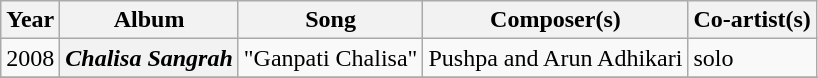<table class="wikitable">
<tr>
<th>Year</th>
<th>Album</th>
<th>Song</th>
<th>Composer(s)</th>
<th>Co-artist(s)</th>
</tr>
<tr>
<td>2008</td>
<th><em>Chalisa Sangrah</em></th>
<td>"Ganpati Chalisa"</td>
<td>Pushpa and Arun Adhikari</td>
<td>solo</td>
</tr>
<tr>
</tr>
</table>
